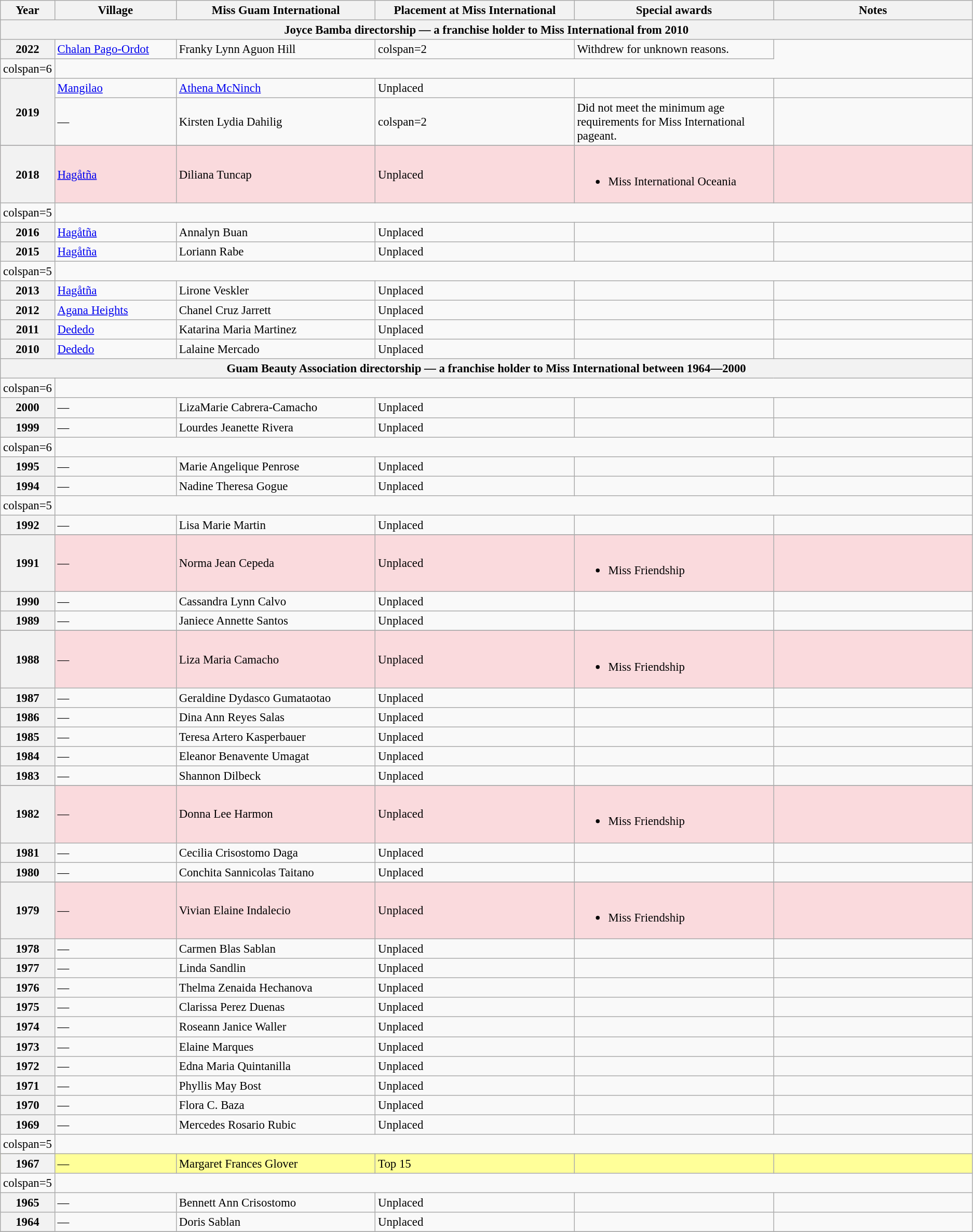<table class="wikitable " style="font-size: 95%;">
<tr>
<th width="60">Year</th>
<th width="150">Village</th>
<th width="250">Miss Guam International</th>
<th width="250">Placement at Miss International</th>
<th width="250">Special awards</th>
<th width="250">Notes</th>
</tr>
<tr>
<th colspan="6">Joyce Bamba directorship — a franchise holder to Miss International from 2010</th>
</tr>
<tr>
<th>2022</th>
<td><a href='#'>Chalan Pago-Ordot</a></td>
<td>Franky Lynn Aguon Hill</td>
<td>colspan=2 </td>
<td>Withdrew for unknown reasons.</td>
</tr>
<tr>
<td>colspan=6 </td>
</tr>
<tr>
<th rowspan=2>2019</th>
<td><a href='#'>Mangilao</a></td>
<td><a href='#'>Athena McNinch</a></td>
<td>Unplaced</td>
<td></td>
<td></td>
</tr>
<tr>
<td>—</td>
<td>Kirsten Lydia Dahilig</td>
<td>colspan=2 </td>
<td>Did not meet the minimum age requirements for Miss International pageant.</td>
</tr>
<tr>
</tr>
<tr style="background-color:#FADADD; ">
<th>2018</th>
<td><a href='#'>Hagåtña</a></td>
<td>Diliana Tuncap</td>
<td>Unplaced</td>
<td align="left"><br><ul><li>Miss International Oceania</li></ul></td>
<td></td>
</tr>
<tr>
<td>colspan=5 </td>
</tr>
<tr>
<th>2016</th>
<td><a href='#'>Hagåtña</a></td>
<td>Annalyn Buan</td>
<td>Unplaced</td>
<td></td>
<td></td>
</tr>
<tr>
<th>2015</th>
<td><a href='#'>Hagåtña</a></td>
<td>Loriann Rabe</td>
<td>Unplaced</td>
<td></td>
<td></td>
</tr>
<tr>
<td>colspan=5 </td>
</tr>
<tr>
<th>2013</th>
<td><a href='#'>Hagåtña</a></td>
<td>Lirone Veskler</td>
<td>Unplaced</td>
<td></td>
<td></td>
</tr>
<tr>
<th>2012</th>
<td><a href='#'>Agana Heights</a></td>
<td>Chanel Cruz Jarrett</td>
<td>Unplaced</td>
<td></td>
<td></td>
</tr>
<tr>
<th>2011</th>
<td><a href='#'>Dededo</a></td>
<td>Katarina Maria Martinez</td>
<td>Unplaced</td>
<td></td>
<td></td>
</tr>
<tr>
<th>2010</th>
<td><a href='#'>Dededo</a></td>
<td>Lalaine Mercado</td>
<td>Unplaced</td>
<td></td>
<td></td>
</tr>
<tr>
<th colspan="6">Guam Beauty Association directorship — a franchise holder to Miss International between 1964―2000</th>
</tr>
<tr>
<td>colspan=6 </td>
</tr>
<tr>
<th>2000</th>
<td>—</td>
<td>LizaMarie Cabrera-Camacho</td>
<td>Unplaced</td>
<td></td>
<td></td>
</tr>
<tr>
<th>1999</th>
<td>—</td>
<td>Lourdes Jeanette Rivera</td>
<td>Unplaced</td>
<td></td>
<td></td>
</tr>
<tr>
<td>colspan=6 </td>
</tr>
<tr>
<th>1995</th>
<td>—</td>
<td>Marie Angelique Penrose</td>
<td>Unplaced</td>
<td></td>
<td></td>
</tr>
<tr>
<th>1994</th>
<td>—</td>
<td>Nadine Theresa Gogue</td>
<td>Unplaced</td>
<td></td>
<td></td>
</tr>
<tr>
<td>colspan=5 </td>
</tr>
<tr>
<th>1992</th>
<td>—</td>
<td>Lisa Marie Martin</td>
<td>Unplaced</td>
<td></td>
<td></td>
</tr>
<tr>
</tr>
<tr style="background-color:#FADADD; ">
<th>1991</th>
<td>—</td>
<td>Norma Jean Cepeda</td>
<td>Unplaced</td>
<td align="left"><br><ul><li>Miss Friendship</li></ul></td>
<td></td>
</tr>
<tr>
<th>1990</th>
<td>—</td>
<td>Cassandra Lynn Calvo</td>
<td>Unplaced</td>
<td></td>
<td></td>
</tr>
<tr>
<th>1989</th>
<td>—</td>
<td>Janiece Annette Santos</td>
<td>Unplaced</td>
<td></td>
<td></td>
</tr>
<tr>
</tr>
<tr style="background-color:#FADADD; ">
<th>1988</th>
<td>—</td>
<td>Liza Maria Camacho</td>
<td>Unplaced</td>
<td align="left"><br><ul><li>Miss Friendship</li></ul></td>
<td></td>
</tr>
<tr>
<th>1987</th>
<td>—</td>
<td>Geraldine Dydasco Gumataotao</td>
<td>Unplaced</td>
<td></td>
<td></td>
</tr>
<tr>
<th>1986</th>
<td>—</td>
<td>Dina Ann Reyes Salas</td>
<td>Unplaced</td>
<td></td>
<td></td>
</tr>
<tr>
<th>1985</th>
<td>—</td>
<td>Teresa Artero Kasperbauer</td>
<td>Unplaced</td>
<td></td>
<td></td>
</tr>
<tr>
<th>1984</th>
<td>—</td>
<td>Eleanor Benavente Umagat</td>
<td>Unplaced</td>
<td></td>
<td></td>
</tr>
<tr>
<th>1983</th>
<td>—</td>
<td>Shannon Dilbeck</td>
<td>Unplaced</td>
<td></td>
<td></td>
</tr>
<tr>
</tr>
<tr style="background-color:#FADADD; ">
<th>1982</th>
<td>—</td>
<td>Donna Lee Harmon</td>
<td>Unplaced</td>
<td align="left"><br><ul><li>Miss Friendship</li></ul></td>
<td></td>
</tr>
<tr>
<th>1981</th>
<td>—</td>
<td>Cecilia Crisostomo Daga</td>
<td>Unplaced</td>
<td></td>
<td></td>
</tr>
<tr>
<th>1980</th>
<td>—</td>
<td>Conchita Sannicolas Taitano</td>
<td>Unplaced</td>
<td></td>
<td></td>
</tr>
<tr>
</tr>
<tr style="background-color:#FADADD; ">
<th>1979</th>
<td>—</td>
<td>Vivian Elaine Indalecio</td>
<td>Unplaced</td>
<td align="left"><br><ul><li>Miss Friendship</li></ul></td>
<td></td>
</tr>
<tr>
<th>1978</th>
<td>—</td>
<td>Carmen Blas Sablan</td>
<td>Unplaced</td>
<td></td>
<td></td>
</tr>
<tr>
<th>1977</th>
<td>—</td>
<td>Linda Sandlin</td>
<td>Unplaced</td>
<td></td>
<td></td>
</tr>
<tr>
<th>1976</th>
<td>—</td>
<td>Thelma Zenaida Hechanova</td>
<td>Unplaced</td>
<td></td>
<td></td>
</tr>
<tr>
<th>1975</th>
<td>—</td>
<td>Clarissa Perez Duenas</td>
<td>Unplaced</td>
<td></td>
<td></td>
</tr>
<tr>
<th>1974</th>
<td>—</td>
<td>Roseann Janice Waller</td>
<td>Unplaced</td>
<td></td>
<td></td>
</tr>
<tr>
<th>1973</th>
<td>—</td>
<td>Elaine Marques</td>
<td>Unplaced</td>
<td></td>
<td></td>
</tr>
<tr>
<th>1972</th>
<td>—</td>
<td>Edna Maria Quintanilla</td>
<td>Unplaced</td>
<td></td>
<td></td>
</tr>
<tr>
<th>1971</th>
<td>—</td>
<td>Phyllis May Bost</td>
<td>Unplaced</td>
<td></td>
<td></td>
</tr>
<tr>
<th>1970</th>
<td>—</td>
<td>Flora C. Baza</td>
<td>Unplaced</td>
<td></td>
<td></td>
</tr>
<tr>
<th>1969</th>
<td>—</td>
<td>Mercedes Rosario Rubic</td>
<td>Unplaced</td>
<td></td>
<td></td>
</tr>
<tr>
<td>colspan=5 </td>
</tr>
<tr>
</tr>
<tr style="background-color:#FFFF99;">
<th>1967</th>
<td>—</td>
<td>Margaret Frances Glover</td>
<td>Top 15</td>
<td></td>
<td></td>
</tr>
<tr>
<td>colspan=5 </td>
</tr>
<tr>
<th>1965</th>
<td>—</td>
<td>Bennett Ann Crisostomo</td>
<td>Unplaced</td>
<td></td>
<td></td>
</tr>
<tr>
<th>1964</th>
<td>—</td>
<td>Doris Sablan</td>
<td>Unplaced</td>
<td></td>
<td></td>
</tr>
<tr>
</tr>
</table>
